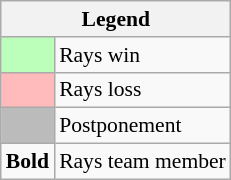<table class="wikitable" style="font-size:90%">
<tr>
<th colspan="2">Legend</th>
</tr>
<tr>
<td style="background:#bfb;"> </td>
<td>Rays win</td>
</tr>
<tr>
<td style="background:#fbb;"> </td>
<td>Rays loss</td>
</tr>
<tr>
<td style="background:#bbb;"> </td>
<td>Postponement</td>
</tr>
<tr>
<td><strong>Bold</strong></td>
<td>Rays team member</td>
</tr>
</table>
